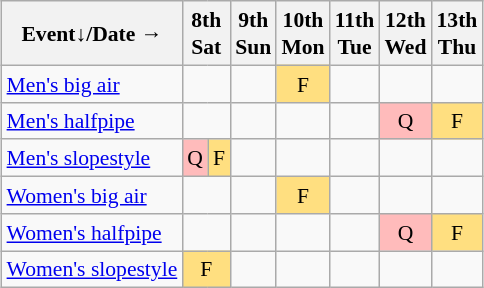<table class="wikitable" style="margin:0.5em auto; font-size:90%; line-height:1.25em; text-align:center;">
<tr>
<th>Event↓/Date →</th>
<th colspan=2>8th<br>Sat</th>
<th>9th<br>Sun</th>
<th>10th<br>Mon</th>
<th>11th<br>Tue</th>
<th>12th<br>Wed</th>
<th>13th<br>Thu</th>
</tr>
<tr>
<td align="left"><a href='#'>Men's big air</a></td>
<td colspan=2></td>
<td></td>
<td bgcolor="#FFDF80">F</td>
<td></td>
<td></td>
<td></td>
</tr>
<tr>
<td align="left"><a href='#'>Men's halfpipe</a></td>
<td colspan=2></td>
<td></td>
<td></td>
<td></td>
<td bgcolor="#FFBBBB">Q</td>
<td bgcolor="#FFDF80">F</td>
</tr>
<tr>
<td align="left"><a href='#'>Men's slopestyle</a></td>
<td bgcolor="#FFBBBB">Q</td>
<td bgcolor="#FFDF80">F</td>
<td></td>
<td></td>
<td></td>
<td></td>
<td></td>
</tr>
<tr>
<td align="left"><a href='#'>Women's big air</a></td>
<td colspan=2></td>
<td></td>
<td bgcolor="#FFDF80">F</td>
<td></td>
<td></td>
<td></td>
</tr>
<tr>
<td align="left"><a href='#'>Women's halfpipe</a></td>
<td colspan=2></td>
<td></td>
<td></td>
<td></td>
<td bgcolor="#FFBBBB">Q</td>
<td bgcolor="#FFDF80">F</td>
</tr>
<tr>
<td align="left"><a href='#'>Women's slopestyle</a></td>
<td colspan=2 bgcolor="#FFDF80">F</td>
<td></td>
<td></td>
<td></td>
<td></td>
<td></td>
</tr>
</table>
